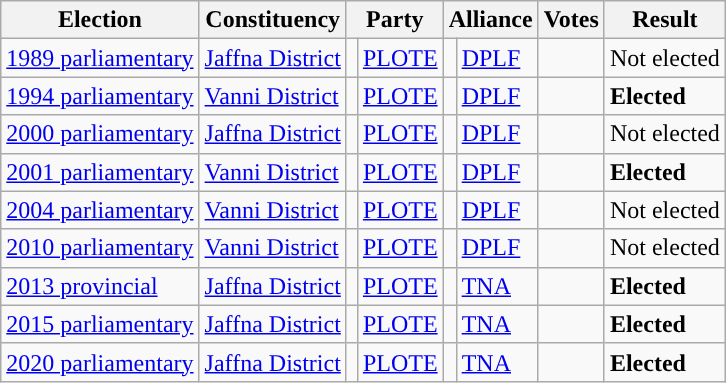<table class="wikitable" style="text-align:left;">
<tr>
<th scope=col>Election</th>
<th scope=col>Constituency</th>
<th scope=col colspan="2">Party</th>
<th scope=col colspan="2">Alliance</th>
<th scope=col>Votes</th>
<th scope=col>Result</th>
</tr>
<tr>
<td><a href='#'>1989 parliamentary</a></td>
<td><a href='#'>Jaffna District</a></td>
<td style="background:"></td>
<td><a href='#'>PLOTE</a></td>
<td style="background:"></td>
<td><a href='#'>DPLF</a></td>
<td align=right></td>
<td>Not elected</td>
</tr>
<tr>
<td><a href='#'>1994 parliamentary</a></td>
<td><a href='#'>Vanni District</a></td>
<td style="background:"></td>
<td><a href='#'>PLOTE</a></td>
<td style="background:"></td>
<td><a href='#'>DPLF</a></td>
<td align=right></td>
<td><strong>Elected</strong></td>
</tr>
<tr>
<td><a href='#'>2000 parliamentary</a></td>
<td><a href='#'>Jaffna District</a></td>
<td style="background:"></td>
<td><a href='#'>PLOTE</a></td>
<td style="background:"></td>
<td><a href='#'>DPLF</a></td>
<td align=right></td>
<td>Not elected</td>
</tr>
<tr>
<td><a href='#'>2001 parliamentary</a></td>
<td><a href='#'>Vanni District</a></td>
<td style="background:"></td>
<td><a href='#'>PLOTE</a></td>
<td style="background:"></td>
<td><a href='#'>DPLF</a></td>
<td align=right></td>
<td><strong>Elected</strong></td>
</tr>
<tr>
<td><a href='#'>2004 parliamentary</a></td>
<td><a href='#'>Vanni District</a></td>
<td style="background:"></td>
<td><a href='#'>PLOTE</a></td>
<td style="background:"></td>
<td><a href='#'>DPLF</a></td>
<td align=right></td>
<td>Not elected</td>
</tr>
<tr>
<td><a href='#'>2010 parliamentary</a></td>
<td><a href='#'>Vanni District</a></td>
<td style="background:"></td>
<td><a href='#'>PLOTE</a></td>
<td style="background:"></td>
<td><a href='#'>DPLF</a></td>
<td></td>
<td>Not elected</td>
</tr>
<tr>
<td><a href='#'>2013 provincial</a></td>
<td><a href='#'>Jaffna District</a></td>
<td style="background:"></td>
<td><a href='#'>PLOTE</a></td>
<td style="background:"></td>
<td><a href='#'>TNA</a></td>
<td align=right></td>
<td><strong>Elected</strong></td>
</tr>
<tr>
<td><a href='#'>2015 parliamentary</a></td>
<td><a href='#'>Jaffna District</a></td>
<td style="background:"></td>
<td><a href='#'>PLOTE</a></td>
<td style="background:"></td>
<td><a href='#'>TNA</a></td>
<td align=right></td>
<td><strong>Elected</strong></td>
</tr>
<tr>
<td><a href='#'>2020 parliamentary</a></td>
<td><a href='#'>Jaffna District</a></td>
<td style="background:"></td>
<td><a href='#'>PLOTE</a></td>
<td style="background:"></td>
<td><a href='#'>TNA</a></td>
<td align=right></td>
<td><strong>Elected</strong></td>
</tr>
</table>
